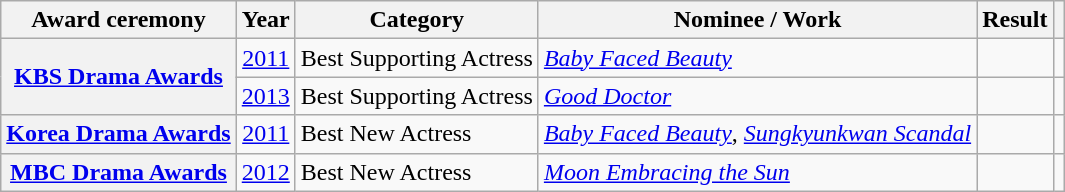<table class="wikitable plainrowheaders sortable">
<tr>
<th scope="col">Award ceremony</th>
<th scope="col">Year</th>
<th scope="col">Category </th>
<th scope="col">Nominee / Work</th>
<th scope="col">Result</th>
<th scope="col" class="unsortable"></th>
</tr>
<tr>
<th scope="row" rowspan="2"><a href='#'>KBS Drama Awards</a></th>
<td style="text-align:center"><a href='#'>2011</a></td>
<td>Best Supporting Actress</td>
<td><em><a href='#'>Baby Faced Beauty</a></em></td>
<td></td>
<td style="text-align:center"></td>
</tr>
<tr>
<td style="text-align:center"><a href='#'>2013</a></td>
<td>Best Supporting Actress</td>
<td><em><a href='#'>Good Doctor</a></em></td>
<td></td>
<td style="text-align:center"></td>
</tr>
<tr>
<th scope="row"><a href='#'>Korea Drama Awards</a></th>
<td style="text-align:center"><a href='#'>2011</a></td>
<td>Best New Actress</td>
<td><em><a href='#'>Baby Faced Beauty</a></em>, <em><a href='#'>Sungkyunkwan Scandal</a></em></td>
<td></td>
<td style="text-align:center"></td>
</tr>
<tr>
<th scope="row"><a href='#'>MBC Drama Awards</a></th>
<td style="text-align:center"><a href='#'>2012</a></td>
<td>Best New Actress</td>
<td><em><a href='#'>Moon Embracing the Sun</a></em></td>
<td></td>
<td style="text-align:center"></td>
</tr>
</table>
